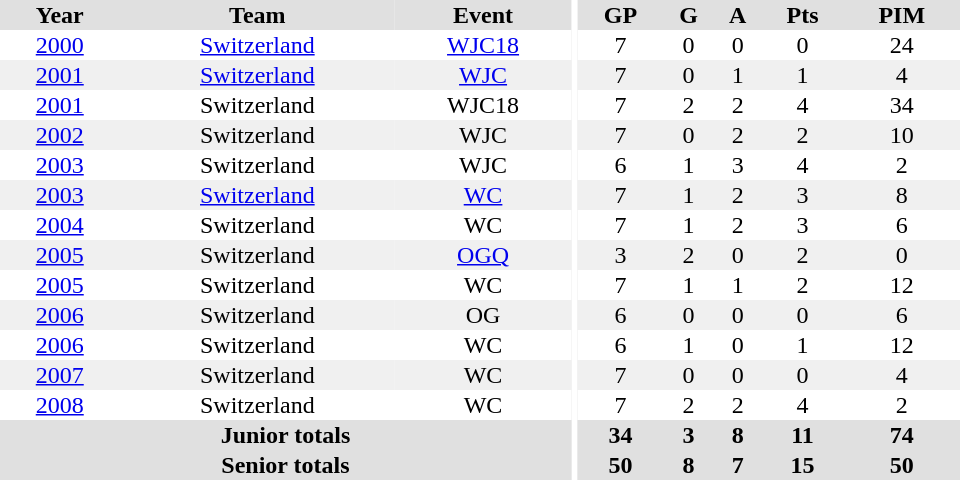<table border="0" cellpadding="1" cellspacing="0" ID="Table3" style="text-align:center; width:40em">
<tr ALIGN="center" bgcolor="#e0e0e0">
<th>Year</th>
<th>Team</th>
<th>Event</th>
<th rowspan="99" bgcolor="#ffffff"></th>
<th>GP</th>
<th>G</th>
<th>A</th>
<th>Pts</th>
<th>PIM</th>
</tr>
<tr>
<td><a href='#'>2000</a></td>
<td><a href='#'>Switzerland</a></td>
<td><a href='#'>WJC18</a></td>
<td>7</td>
<td>0</td>
<td>0</td>
<td>0</td>
<td>24</td>
</tr>
<tr bgcolor="#f0f0f0">
<td><a href='#'>2001</a></td>
<td><a href='#'>Switzerland</a></td>
<td><a href='#'>WJC</a></td>
<td>7</td>
<td>0</td>
<td>1</td>
<td>1</td>
<td>4</td>
</tr>
<tr>
<td><a href='#'>2001</a></td>
<td>Switzerland</td>
<td>WJC18</td>
<td>7</td>
<td>2</td>
<td>2</td>
<td>4</td>
<td>34</td>
</tr>
<tr bgcolor="#f0f0f0">
<td><a href='#'>2002</a></td>
<td>Switzerland</td>
<td>WJC</td>
<td>7</td>
<td>0</td>
<td>2</td>
<td>2</td>
<td>10</td>
</tr>
<tr>
<td><a href='#'>2003</a></td>
<td>Switzerland</td>
<td>WJC</td>
<td>6</td>
<td>1</td>
<td>3</td>
<td>4</td>
<td>2</td>
</tr>
<tr bgcolor="#f0f0f0">
<td><a href='#'>2003</a></td>
<td><a href='#'>Switzerland</a></td>
<td><a href='#'>WC</a></td>
<td>7</td>
<td>1</td>
<td>2</td>
<td>3</td>
<td>8</td>
</tr>
<tr>
<td><a href='#'>2004</a></td>
<td>Switzerland</td>
<td>WC</td>
<td>7</td>
<td>1</td>
<td>2</td>
<td>3</td>
<td>6</td>
</tr>
<tr bgcolor="#f0f0f0">
<td><a href='#'>2005</a></td>
<td>Switzerland</td>
<td><a href='#'>OGQ</a></td>
<td>3</td>
<td>2</td>
<td>0</td>
<td>2</td>
<td>0</td>
</tr>
<tr>
<td><a href='#'>2005</a></td>
<td>Switzerland</td>
<td>WC</td>
<td>7</td>
<td>1</td>
<td>1</td>
<td>2</td>
<td>12</td>
</tr>
<tr bgcolor="#f0f0f0">
<td><a href='#'>2006</a></td>
<td>Switzerland</td>
<td>OG</td>
<td>6</td>
<td>0</td>
<td>0</td>
<td>0</td>
<td>6</td>
</tr>
<tr>
<td><a href='#'>2006</a></td>
<td>Switzerland</td>
<td>WC</td>
<td>6</td>
<td>1</td>
<td>0</td>
<td>1</td>
<td>12</td>
</tr>
<tr bgcolor="#f0f0f0">
<td><a href='#'>2007</a></td>
<td>Switzerland</td>
<td>WC</td>
<td>7</td>
<td>0</td>
<td>0</td>
<td>0</td>
<td>4</td>
</tr>
<tr>
<td><a href='#'>2008</a></td>
<td>Switzerland</td>
<td>WC</td>
<td>7</td>
<td>2</td>
<td>2</td>
<td>4</td>
<td>2</td>
</tr>
<tr bgcolor="#e0e0e0">
<th colspan="3">Junior totals</th>
<th>34</th>
<th>3</th>
<th>8</th>
<th>11</th>
<th>74</th>
</tr>
<tr bgcolor="#e0e0e0">
<th colspan="3">Senior totals</th>
<th>50</th>
<th>8</th>
<th>7</th>
<th>15</th>
<th>50</th>
</tr>
</table>
